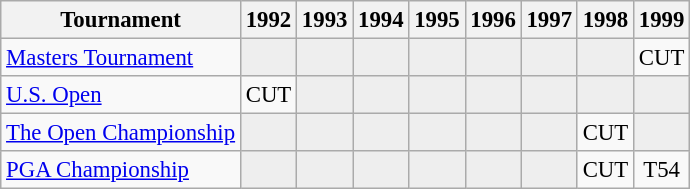<table class="wikitable" style="font-size:95%;text-align:center;">
<tr>
<th>Tournament</th>
<th>1992</th>
<th>1993</th>
<th>1994</th>
<th>1995</th>
<th>1996</th>
<th>1997</th>
<th>1998</th>
<th>1999</th>
</tr>
<tr>
<td align=left><a href='#'>Masters Tournament</a></td>
<td style="background:#eeeeee;"></td>
<td style="background:#eeeeee;"></td>
<td style="background:#eeeeee;"></td>
<td style="background:#eeeeee;"></td>
<td style="background:#eeeeee;"></td>
<td style="background:#eeeeee;"></td>
<td style="background:#eeeeee;"></td>
<td>CUT</td>
</tr>
<tr>
<td align=left><a href='#'>U.S. Open</a></td>
<td>CUT</td>
<td style="background:#eeeeee;"></td>
<td style="background:#eeeeee;"></td>
<td style="background:#eeeeee;"></td>
<td style="background:#eeeeee;"></td>
<td style="background:#eeeeee;"></td>
<td style="background:#eeeeee;"></td>
<td style="background:#eeeeee;"></td>
</tr>
<tr>
<td align=left><a href='#'>The Open Championship</a></td>
<td style="background:#eeeeee;"></td>
<td style="background:#eeeeee;"></td>
<td style="background:#eeeeee;"></td>
<td style="background:#eeeeee;"></td>
<td style="background:#eeeeee;"></td>
<td style="background:#eeeeee;"></td>
<td>CUT</td>
<td style="background:#eeeeee;"></td>
</tr>
<tr>
<td align=left><a href='#'>PGA Championship</a></td>
<td style="background:#eeeeee;"></td>
<td style="background:#eeeeee;"></td>
<td style="background:#eeeeee;"></td>
<td style="background:#eeeeee;"></td>
<td style="background:#eeeeee;"></td>
<td style="background:#eeeeee;"></td>
<td>CUT</td>
<td>T54</td>
</tr>
</table>
